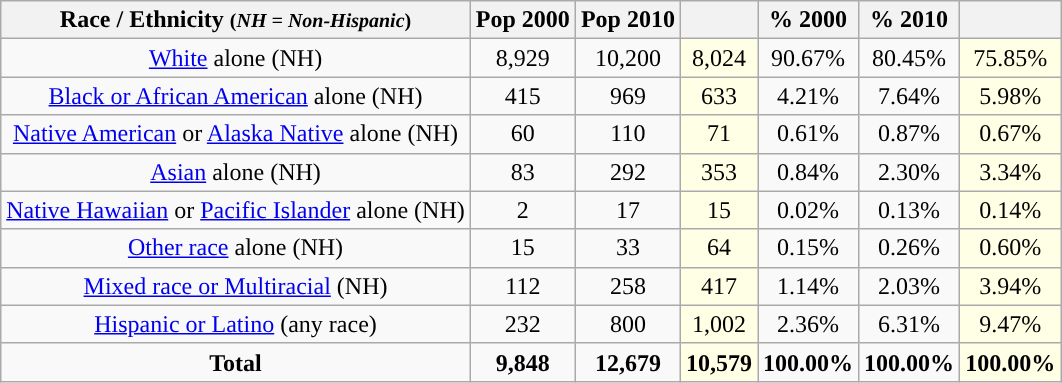<table class="wikitable" style="text-align:center;">
<tr>
<th>Race / Ethnicity <small>(<em>NH = Non-Hispanic</em>)</small></th>
<th>Pop 2000</th>
<th>Pop 2010</th>
<th></th>
<th>% 2000</th>
<th>% 2010</th>
<th></th>
</tr>
<tr>
<td><a href='#'>White</a> alone (NH)</td>
<td>8,929</td>
<td>10,200</td>
<td style='background: #ffffe6;'>8,024</td>
<td>90.67%</td>
<td>80.45%</td>
<td style='background: #ffffe6;'>75.85%</td>
</tr>
<tr>
<td><a href='#'>Black or African American</a> alone (NH)</td>
<td>415</td>
<td>969</td>
<td style='background: #ffffe6;'>633</td>
<td>4.21%</td>
<td>7.64%</td>
<td style='background: #ffffe6;'>5.98%</td>
</tr>
<tr>
<td><a href='#'>Native American</a> or <a href='#'>Alaska Native</a> alone (NH)</td>
<td>60</td>
<td>110</td>
<td style='background: #ffffe6;'>71</td>
<td>0.61%</td>
<td>0.87%</td>
<td style='background: #ffffe6;'>0.67%</td>
</tr>
<tr>
<td><a href='#'>Asian</a> alone (NH)</td>
<td>83</td>
<td>292</td>
<td style='background: #ffffe6;'>353</td>
<td>0.84%</td>
<td>2.30%</td>
<td style='background: #ffffe6;'>3.34%</td>
</tr>
<tr>
<td><a href='#'>Native Hawaiian</a> or <a href='#'>Pacific Islander</a> alone (NH)</td>
<td>2</td>
<td>17</td>
<td style='background: #ffffe6;'>15</td>
<td>0.02%</td>
<td>0.13%</td>
<td style='background: #ffffe6;'>0.14%</td>
</tr>
<tr>
<td><a href='#'>Other race</a> alone (NH)</td>
<td>15</td>
<td>33</td>
<td style='background: #ffffe6;'>64</td>
<td>0.15%</td>
<td>0.26%</td>
<td style='background: #ffffe6;'>0.60%</td>
</tr>
<tr>
<td><a href='#'>Mixed race or Multiracial</a> (NH)</td>
<td>112</td>
<td>258</td>
<td style='background: #ffffe6;'>417</td>
<td>1.14%</td>
<td>2.03%</td>
<td style='background: #ffffe6;'>3.94%</td>
</tr>
<tr>
<td><a href='#'>Hispanic or Latino</a> (any race)</td>
<td>232</td>
<td>800</td>
<td style='background: #ffffe6;'>1,002</td>
<td>2.36%</td>
<td>6.31%</td>
<td style='background: #ffffe6;'>9.47%</td>
</tr>
<tr>
<td><strong>Total</strong></td>
<td><strong>9,848</strong></td>
<td><strong>12,679</strong></td>
<td style='background: #ffffe6;'><strong>10,579</strong></td>
<td><strong>100.00%</strong></td>
<td><strong>100.00%</strong></td>
<td style='background: #ffffe6;'><strong>100.00%</strong></td>
</tr>
</table>
